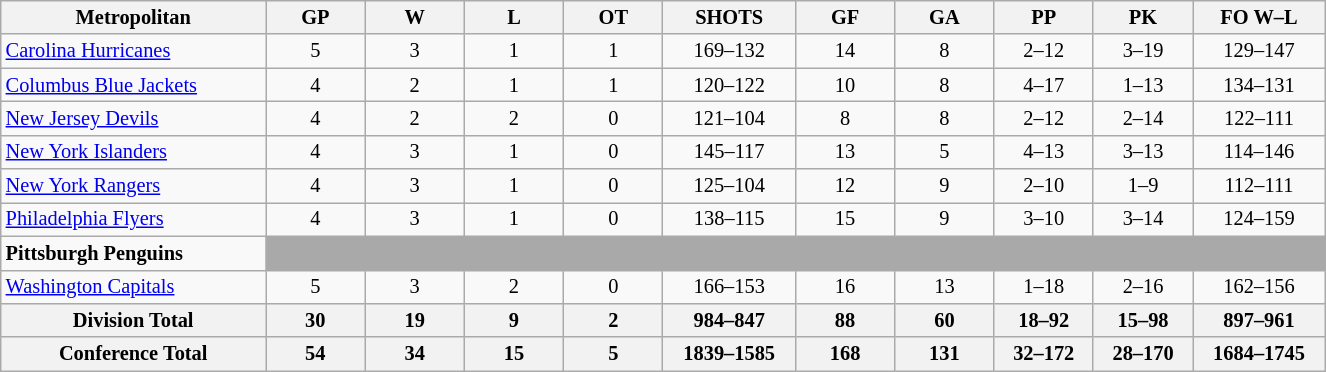<table class="wikitable" style="text-align:center; width:65em; font-size:85%;">
<tr>
<th width="20%">Metropolitan</th>
<th width="7.5%">GP</th>
<th width="7.5%">W</th>
<th width="7.5%">L</th>
<th width="7.5%">OT</th>
<th width="10%">SHOTS</th>
<th width="7.5%">GF</th>
<th width="7.5%">GA</th>
<th width="7.5%">PP</th>
<th width="7.5%">PK</th>
<th width="10%">FO W–L</th>
</tr>
<tr>
<td align=left><a href='#'>Carolina Hurricanes</a></td>
<td>5</td>
<td>3</td>
<td>1</td>
<td>1</td>
<td>169–132</td>
<td>14</td>
<td>8</td>
<td>2–12</td>
<td>3–19</td>
<td>129–147</td>
</tr>
<tr>
<td align=left><a href='#'>Columbus Blue Jackets</a></td>
<td>4</td>
<td>2</td>
<td>1</td>
<td>1</td>
<td>120–122</td>
<td>10</td>
<td>8</td>
<td>4–17</td>
<td>1–13</td>
<td>134–131</td>
</tr>
<tr>
<td align=left><a href='#'>New Jersey Devils</a></td>
<td>4</td>
<td>2</td>
<td>2</td>
<td>0</td>
<td>121–104</td>
<td>8</td>
<td>8</td>
<td>2–12</td>
<td>2–14</td>
<td>122–111</td>
</tr>
<tr>
<td align=left><a href='#'>New York Islanders</a></td>
<td>4</td>
<td>3</td>
<td>1</td>
<td>0</td>
<td>145–117</td>
<td>13</td>
<td>5</td>
<td>4–13</td>
<td>3–13</td>
<td>114–146</td>
</tr>
<tr>
<td align=left><a href='#'>New York Rangers</a></td>
<td>4</td>
<td>3</td>
<td>1</td>
<td>0</td>
<td>125–104</td>
<td>12</td>
<td>9</td>
<td>2–10</td>
<td>1–9</td>
<td>112–111</td>
</tr>
<tr>
<td align=left><a href='#'>Philadelphia Flyers</a></td>
<td>4</td>
<td>3</td>
<td>1</td>
<td>0</td>
<td>138–115</td>
<td>15</td>
<td>9</td>
<td>3–10</td>
<td>3–14</td>
<td>124–159</td>
</tr>
<tr>
<td align=left><strong>Pittsburgh Penguins</strong></td>
<td style="background:darkgray;" colspan=10></td>
</tr>
<tr>
<td align=left><a href='#'>Washington Capitals</a></td>
<td>5</td>
<td>3</td>
<td>2</td>
<td>0</td>
<td>166–153</td>
<td>16</td>
<td>13</td>
<td>1–18</td>
<td>2–16</td>
<td>162–156</td>
</tr>
<tr>
<th>Division Total</th>
<th>30</th>
<th>19</th>
<th>9</th>
<th>2</th>
<th>984–847</th>
<th>88</th>
<th>60</th>
<th>18–92</th>
<th>15–98</th>
<th>897–961</th>
</tr>
<tr>
<th>Conference Total</th>
<th>54</th>
<th>34</th>
<th>15</th>
<th>5</th>
<th>1839–1585</th>
<th>168</th>
<th>131</th>
<th>32–172</th>
<th>28–170</th>
<th>1684–1745</th>
</tr>
</table>
